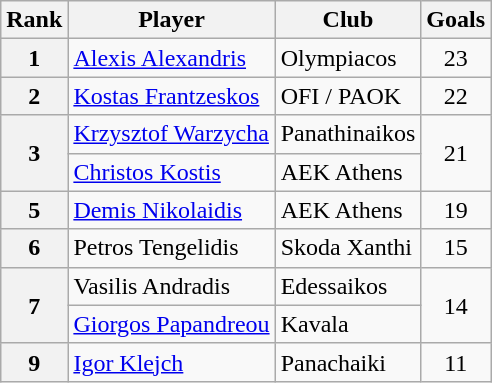<table class="wikitable" style="text-align:center">
<tr>
<th>Rank</th>
<th>Player</th>
<th>Club</th>
<th>Goals</th>
</tr>
<tr>
<th>1</th>
<td align="left"> <a href='#'>Alexis Alexandris</a></td>
<td align="left">Olympiacos</td>
<td>23</td>
</tr>
<tr>
<th>2</th>
<td align="left"> <a href='#'>Kostas Frantzeskos</a></td>
<td align="left">OFI / PAOK</td>
<td>22</td>
</tr>
<tr>
<th rowspan="2">3</th>
<td align="left"> <a href='#'>Krzysztof Warzycha</a></td>
<td align="left">Panathinaikos</td>
<td rowspan="2">21</td>
</tr>
<tr>
<td align="left"> <a href='#'>Christos Kostis</a></td>
<td align="left">AEK Athens</td>
</tr>
<tr>
<th>5</th>
<td align="left"> <a href='#'>Demis Nikolaidis</a></td>
<td align="left">AEK Athens</td>
<td>19</td>
</tr>
<tr>
<th>6</th>
<td align="left"> Petros Tengelidis</td>
<td align="left">Skoda Xanthi</td>
<td>15</td>
</tr>
<tr>
<th rowspan="2">7</th>
<td align="left"> Vasilis Andradis</td>
<td align="left">Edessaikos</td>
<td rowspan="2">14</td>
</tr>
<tr>
<td align="left"> <a href='#'>Giorgos Papandreou</a></td>
<td align="left">Kavala</td>
</tr>
<tr>
<th>9</th>
<td align="left"> <a href='#'>Igor Klejch</a></td>
<td align="left">Panachaiki</td>
<td>11</td>
</tr>
</table>
